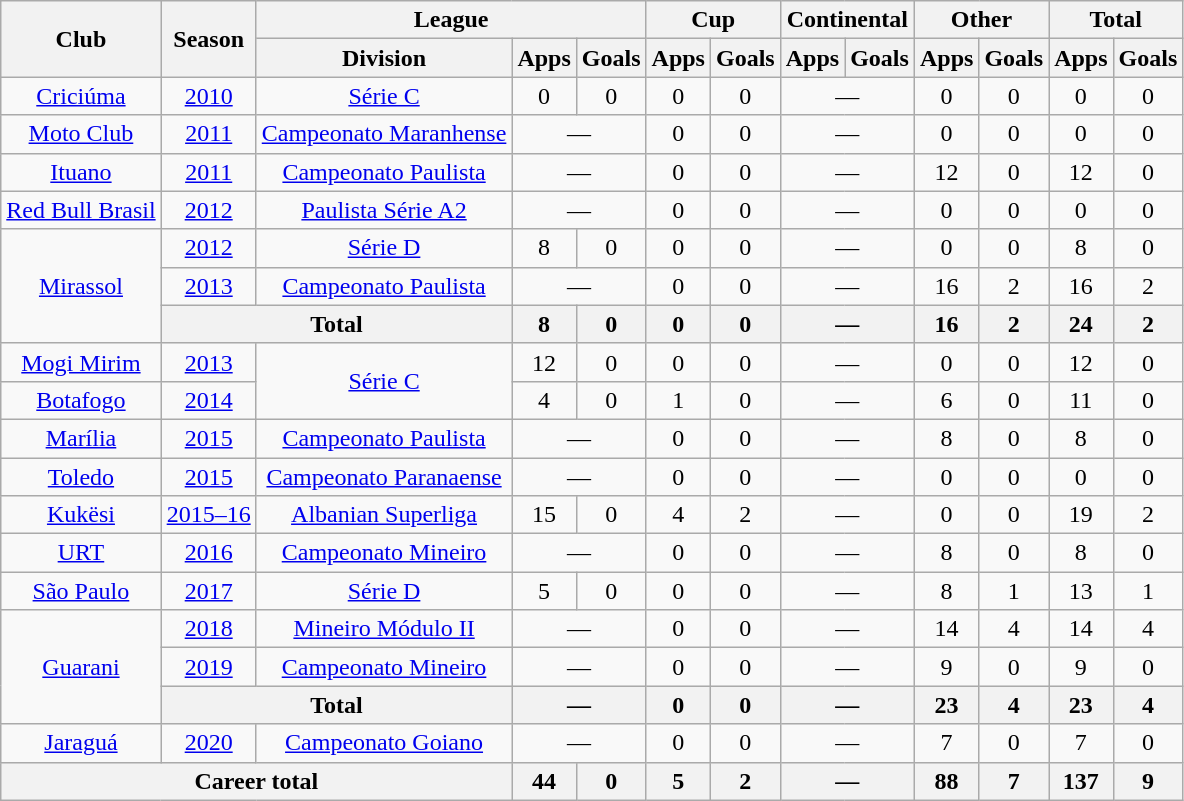<table class="wikitable" style="text-align:center">
<tr>
<th rowspan="2">Club</th>
<th rowspan="2">Season</th>
<th colspan="3">League</th>
<th colspan="2">Cup</th>
<th colspan="2">Continental</th>
<th colspan="2">Other</th>
<th colspan="2">Total</th>
</tr>
<tr>
<th>Division</th>
<th>Apps</th>
<th>Goals</th>
<th>Apps</th>
<th>Goals</th>
<th>Apps</th>
<th>Goals</th>
<th>Apps</th>
<th>Goals</th>
<th>Apps</th>
<th>Goals</th>
</tr>
<tr>
<td rowspan="1"><a href='#'>Criciúma</a></td>
<td><a href='#'>2010</a></td>
<td><a href='#'>Série C</a></td>
<td>0</td>
<td>0</td>
<td>0</td>
<td>0</td>
<td colspan="2">—</td>
<td>0</td>
<td>0</td>
<td>0</td>
<td>0</td>
</tr>
<tr>
<td rowspan="1"><a href='#'>Moto Club</a></td>
<td><a href='#'>2011</a></td>
<td><a href='#'>Campeonato Maranhense</a></td>
<td colspan="2">—</td>
<td>0</td>
<td>0</td>
<td colspan="2">—</td>
<td>0</td>
<td>0</td>
<td>0</td>
<td>0</td>
</tr>
<tr>
<td rowspan="1"><a href='#'>Ituano</a></td>
<td><a href='#'>2011</a></td>
<td><a href='#'>Campeonato Paulista</a></td>
<td colspan="2">—</td>
<td>0</td>
<td>0</td>
<td colspan="2">—</td>
<td>12</td>
<td>0</td>
<td>12</td>
<td>0</td>
</tr>
<tr>
<td rowspan="1"><a href='#'>Red Bull Brasil</a></td>
<td><a href='#'>2012</a></td>
<td><a href='#'>Paulista Série A2</a></td>
<td colspan="2">—</td>
<td>0</td>
<td>0</td>
<td colspan="2">—</td>
<td>0</td>
<td>0</td>
<td>0</td>
<td>0</td>
</tr>
<tr>
<td rowspan="3"><a href='#'>Mirassol</a></td>
<td><a href='#'>2012</a></td>
<td><a href='#'>Série D</a></td>
<td>8</td>
<td>0</td>
<td>0</td>
<td>0</td>
<td colspan="2">—</td>
<td>0</td>
<td>0</td>
<td>8</td>
<td>0</td>
</tr>
<tr>
<td><a href='#'>2013</a></td>
<td><a href='#'>Campeonato Paulista</a></td>
<td colspan="2">—</td>
<td>0</td>
<td>0</td>
<td colspan="2">—</td>
<td>16</td>
<td>2</td>
<td>16</td>
<td>2</td>
</tr>
<tr>
<th colspan="2">Total</th>
<th>8</th>
<th>0</th>
<th>0</th>
<th>0</th>
<th colspan="2">—</th>
<th>16</th>
<th>2</th>
<th>24</th>
<th>2</th>
</tr>
<tr>
<td rowspan="1"><a href='#'>Mogi Mirim</a></td>
<td><a href='#'>2013</a></td>
<td rowspan="2"><a href='#'>Série C</a></td>
<td>12</td>
<td>0</td>
<td>0</td>
<td>0</td>
<td colspan="2">—</td>
<td>0</td>
<td>0</td>
<td>12</td>
<td>0</td>
</tr>
<tr>
<td rowspan="1"><a href='#'>Botafogo</a></td>
<td><a href='#'>2014</a></td>
<td>4</td>
<td>0</td>
<td>1</td>
<td>0</td>
<td colspan="2">—</td>
<td>6</td>
<td>0</td>
<td>11</td>
<td>0</td>
</tr>
<tr>
<td rowspan="1"><a href='#'>Marília</a></td>
<td><a href='#'>2015</a></td>
<td><a href='#'>Campeonato Paulista</a></td>
<td colspan="2">—</td>
<td>0</td>
<td>0</td>
<td colspan="2">—</td>
<td>8</td>
<td>0</td>
<td>8</td>
<td>0</td>
</tr>
<tr>
<td rowspan="1"><a href='#'>Toledo</a></td>
<td><a href='#'>2015</a></td>
<td><a href='#'>Campeonato Paranaense</a></td>
<td colspan="2">—</td>
<td>0</td>
<td>0</td>
<td colspan="2">—</td>
<td>0</td>
<td>0</td>
<td>0</td>
<td>0</td>
</tr>
<tr>
<td rowspan="1"><a href='#'>Kukësi</a></td>
<td><a href='#'>2015–16</a></td>
<td><a href='#'>Albanian Superliga</a></td>
<td>15</td>
<td>0</td>
<td>4</td>
<td>2</td>
<td colspan="2">—</td>
<td>0</td>
<td>0</td>
<td>19</td>
<td>2</td>
</tr>
<tr>
<td rowspan="1"><a href='#'>URT</a></td>
<td><a href='#'>2016</a></td>
<td><a href='#'>Campeonato Mineiro</a></td>
<td colspan="2">—</td>
<td>0</td>
<td>0</td>
<td colspan="2">—</td>
<td>8</td>
<td>0</td>
<td>8</td>
<td>0</td>
</tr>
<tr>
<td rowspan="1"><a href='#'>São Paulo</a></td>
<td><a href='#'>2017</a></td>
<td><a href='#'>Série D</a></td>
<td>5</td>
<td>0</td>
<td>0</td>
<td>0</td>
<td colspan="2">—</td>
<td>8</td>
<td>1</td>
<td>13</td>
<td>1</td>
</tr>
<tr>
<td rowspan="3"><a href='#'>Guarani</a></td>
<td><a href='#'>2018</a></td>
<td><a href='#'>Mineiro Módulo II</a></td>
<td colspan="2">—</td>
<td>0</td>
<td>0</td>
<td colspan="2">—</td>
<td>14</td>
<td>4</td>
<td>14</td>
<td>4</td>
</tr>
<tr>
<td><a href='#'>2019</a></td>
<td><a href='#'>Campeonato Mineiro</a></td>
<td colspan="2">—</td>
<td>0</td>
<td>0</td>
<td colspan="2">—</td>
<td>9</td>
<td>0</td>
<td>9</td>
<td>0</td>
</tr>
<tr>
<th colspan="2">Total</th>
<th colspan="2">—</th>
<th>0</th>
<th>0</th>
<th colspan="2">—</th>
<th>23</th>
<th>4</th>
<th>23</th>
<th>4</th>
</tr>
<tr>
<td rowspan="1"><a href='#'>Jaraguá</a></td>
<td><a href='#'>2020</a></td>
<td><a href='#'>Campeonato Goiano</a></td>
<td colspan="2">—</td>
<td>0</td>
<td>0</td>
<td colspan="2">—</td>
<td>7</td>
<td>0</td>
<td>7</td>
<td>0</td>
</tr>
<tr>
<th colspan="3">Career total</th>
<th>44</th>
<th>0</th>
<th>5</th>
<th>2</th>
<th colspan="2">—</th>
<th>88</th>
<th>7</th>
<th>137</th>
<th>9</th>
</tr>
</table>
